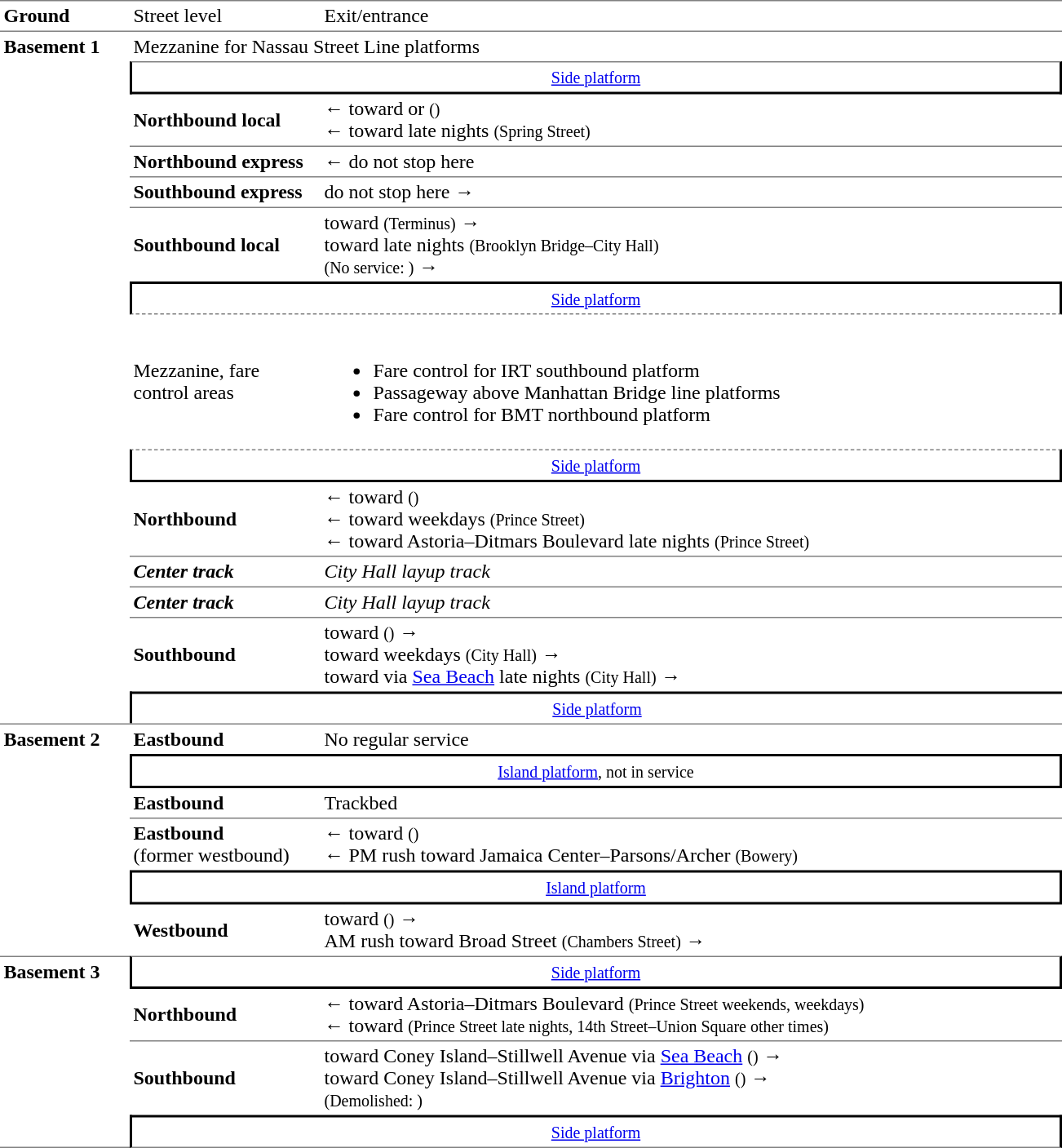<table table border=0 cellspacing=0 cellpadding=3>
<tr>
<td style="border-top:solid 1px gray;" width=100><strong>Ground</strong></td>
<td style="border-top:solid 1px gray;" width=150>Street level</td>
<td style="border-top:solid 1px gray;" width=600>Exit/entrance<br></td>
</tr>
<tr>
<td rowspan="14" style="border-top:solid 1px gray;vertical-align:top;"><strong>Basement 1</strong></td>
<td style="border-top:solid 1px gray;" colspan=2>Mezzanine for Nassau Street Line platforms</td>
</tr>
<tr>
<td style="border-top:solid 1px gray;border-right:solid 2px black;border-left:solid 2px black;border-bottom:solid 2px black;text-align:center;" colspan=2><small><a href='#'>Side platform</a> </small></td>
</tr>
<tr>
<td><span><strong>Northbound local</strong></span></td>
<td>←  toward  or  <small>()</small><br>←  toward  late nights <small>(Spring Street)</small></td>
</tr>
<tr>
<td style="border-top:solid 1px gray;"><span><strong>Northbound express</strong></span></td>
<td style="border-top:solid 1px gray;">←  do not stop here</td>
</tr>
<tr>
<td style="border-top:solid 1px gray;"><span><strong>Southbound express</strong></span></td>
<td style="border-top:solid 1px gray;">  do not stop here →</td>
</tr>
<tr BC>
<td style="border-top:solid 1px gray;"><span><strong>Southbound local</strong></span></td>
<td style="border-top:solid 1px gray;">  toward  <small>(Terminus)</small> →<br>  toward  late nights <small>(Brooklyn Bridge–City Hall)</small><br><small> (No service: )</small> →</td>
</tr>
<tr>
<td style="border-top:solid 2px black;border-right:solid 2px black;border-left:solid 2px black;border-bottom:dashed 1px gray;text-align:center;" colspan=2><small><a href='#'>Side platform</a> </small></td>
</tr>
<tr>
<td>Mezzanine, fare control areas</td>
<td><br><ul><li>Fare control for IRT southbound platform</li><li>Passageway above Manhattan Bridge line platforms</li><li>Fare control for BMT northbound platform</li></ul></td>
</tr>
<tr>
<td style="border-top:dashed 1px gray;border-right:solid 2px black;border-left:solid 2px black;border-bottom:solid 2px black;text-align:center;" colspan=2><small><a href='#'>Side platform</a></small></td>
</tr>
<tr>
<td><span><strong>Northbound</strong></span></td>
<td>←  toward  <small>()</small><br>←  toward  weekdays <small>(Prince Street)</small><br>←  toward Astoria–Ditmars Boulevard late nights <small>(Prince Street)</small></td>
</tr>
<tr>
<td style="border-top:solid 1px gray;"><span><strong><em>Center track</em></strong></span></td>
<td style="border-top:solid 1px gray;"> <em>City Hall layup track</em></td>
</tr>
<tr>
<td style="border-top:solid 1px gray;"><span><strong><em>Center track</em></strong></span></td>
<td style="border-top:solid 1px gray;"> <em>City Hall layup track</em></td>
</tr>
<tr>
<td style="border-top:solid 1px gray;"><span><strong>Southbound</strong></span></td>
<td style="border-top:solid 1px gray;">  toward  <small>()</small> →<br>  toward  weekdays <small>(City Hall)</small> →<br>  toward  via <a href='#'>Sea Beach</a> late nights <small>(City Hall)</small> →</td>
</tr>
<tr>
<td style="border-top:solid 2px black;botborder-right:solid 2px black;border-left:solid 2px black;text-align:center;" colspan=2><small><a href='#'>Side platform</a></small></td>
</tr>
<tr>
<td style="border-top:solid 1px gray; vertical-align:top;" rowspan=6><strong>Basement 2</strong></td>
<td style="border-top:solid 1px gray;"><span><strong>Eastbound</strong></span></td>
<td style="border-top:solid 1px gray;"> No regular service</td>
</tr>
<tr>
<td style="border-top:solid 2px black;border-right:solid 2px black;border-left:solid 2px black;border-bottom:solid 2px black;text-align:center;" colspan=2><small><a href='#'>Island platform</a>, not in service</small></td>
</tr>
<tr>
<td style="border-bottom:solid 1px gray;"><span><strong>Eastbound</strong></span></td>
<td style="border-bottom:solid 1px gray;"> Trackbed</td>
</tr>
<tr>
<td><span><strong>Eastbound</strong></span><br>(former westbound)</td>
<td>←  toward  <small>()</small><br>←  PM rush toward Jamaica Center–Parsons/Archer <small>(Bowery)</small></td>
</tr>
<tr>
<td style="border-top:solid 2px black;border-right:solid 2px black;border-left:solid 2px black;border-bottom:solid 2px black;text-align:center;" colspan=2><small><a href='#'>Island platform</a></small></td>
</tr>
<tr>
<td><span><strong>Westbound</strong></span></td>
<td>  toward  <small>()</small> →<br>  AM rush toward Broad Street <small>(Chambers Street)</small> →</td>
</tr>
<tr>
<td style="border-top:solid 1px gray;border-bottom:solid 1px gray;vertical-align:top;" rowspan=6><strong>Basement 3</strong></td>
<td style="border-top:solid 1px gray;border-right:solid 2px black;border-left:solid 2px black;border-bottom:solid 2px black;text-align:center;" colspan=2><small><a href='#'>Side platform</a></small></td>
</tr>
<tr>
<td style="border-bottom:solid 1px gray;"><span><strong>Northbound</strong></span></td>
<td style="border-bottom:solid 1px gray;">←  toward Astoria–Ditmars Boulevard <small>(Prince Street weekends,  weekdays)</small><br>←  toward  <small>(Prince Street late nights, 14th Street–Union Square other times)</small><br></td>
</tr>
<tr>
<td><span><strong>Southbound</strong></span></td>
<td>  toward Coney Island–Stillwell Avenue via <a href='#'>Sea Beach</a> <small>()</small> →<br>  toward Coney Island–Stillwell Avenue via <a href='#'>Brighton</a> <small>()</small> →<br> <small>(Demolished: )</small></td>
</tr>
<tr>
<td style="border-top:solid 2px black;border-right:solid 2px black;border-left:solid 2px black;border-bottom:solid 1px gray;text-align:center;" colspan=2><small><a href='#'>Side platform</a></small></td>
</tr>
</table>
